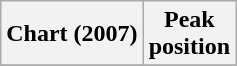<table class="wikitable plainrowheaders" style="text-align:center">
<tr>
<th scope="col">Chart (2007)</th>
<th scope="col">Peak<br>position</th>
</tr>
<tr>
</tr>
</table>
